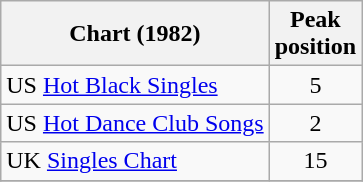<table class="wikitable sortable">
<tr>
<th>Chart (1982)</th>
<th>Peak<br>position</th>
</tr>
<tr>
<td>US <a href='#'>Hot Black Singles</a></td>
<td style="text-align:center;">5</td>
</tr>
<tr>
<td>US <a href='#'>Hot Dance Club Songs</a></td>
<td style="text-align:center;">2</td>
</tr>
<tr>
<td>UK <a href='#'>Singles Chart</a></td>
<td style="text-align:center;">15</td>
</tr>
<tr>
</tr>
</table>
